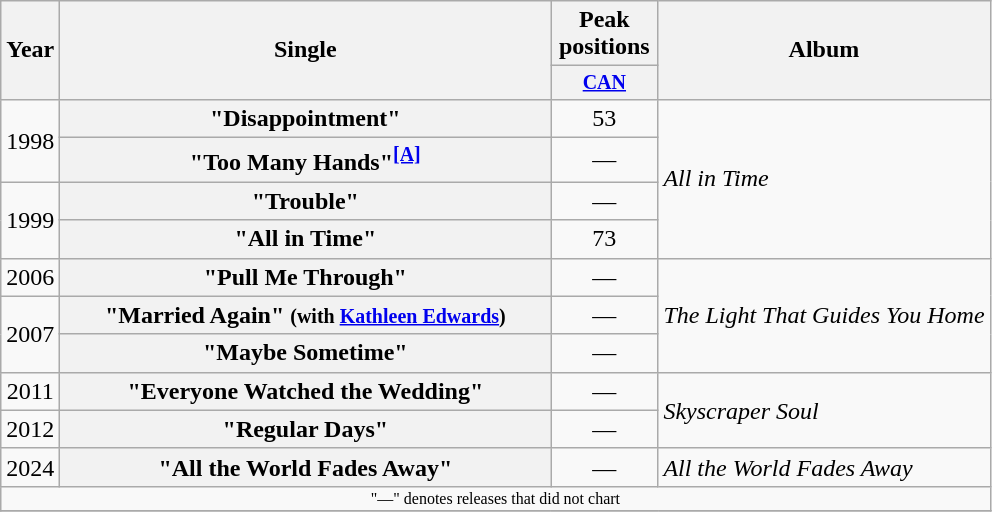<table class="wikitable plainrowheaders" style="text-align:center;">
<tr>
<th rowspan="2">Year</th>
<th rowspan="2" style="width:20em;">Single</th>
<th colspan="1">Peak positions</th>
<th rowspan="2">Album</th>
</tr>
<tr style="font-size:smaller;">
<th width="65"><a href='#'>CAN</a></th>
</tr>
<tr>
<td rowspan="2">1998</td>
<th scope="row">"Disappointment"</th>
<td>53</td>
<td align="left" rowspan="4"><em>All in Time</em></td>
</tr>
<tr>
<th scope="row">"Too Many Hands"<sup><span></span><a href='#'><strong>[A]</strong></a></sup></th>
<td>—</td>
</tr>
<tr>
<td rowspan="2">1999</td>
<th scope="row">"Trouble"</th>
<td>—</td>
</tr>
<tr>
<th scope="row">"All in Time"</th>
<td>73</td>
</tr>
<tr>
<td>2006</td>
<th scope="row">"Pull Me Through"</th>
<td>—</td>
<td align="left" rowspan="3"><em>The Light That Guides You Home</em></td>
</tr>
<tr>
<td rowspan="2">2007</td>
<th scope="row">"Married Again" <small>(with <a href='#'>Kathleen Edwards</a>)</small></th>
<td>—</td>
</tr>
<tr>
<th scope="row">"Maybe Sometime"</th>
<td>—</td>
</tr>
<tr>
<td>2011</td>
<th scope="row">"Everyone Watched the Wedding"</th>
<td>—</td>
<td align="left" rowspan="2"><em>Skyscraper Soul</em></td>
</tr>
<tr>
<td>2012</td>
<th scope="row">"Regular Days"</th>
<td>—</td>
</tr>
<tr>
<td>2024</td>
<th scope="row">"All the World Fades Away"</th>
<td>—</td>
<td align="left"><em>All the World Fades Away</em></td>
</tr>
<tr>
<td colspan="4" style="font-size:8pt">"—" denotes releases that did not chart</td>
</tr>
<tr>
</tr>
</table>
